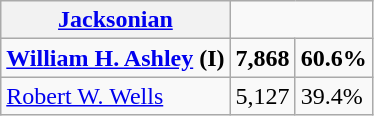<table class=wikitable>
<tr>
<th><a href='#'>Jacksonian</a></th>
</tr>
<tr>
<td><strong><a href='#'>William H. Ashley</a> (I)</strong></td>
<td><strong>7,868</strong></td>
<td><strong>60.6%</strong></td>
</tr>
<tr>
<td><a href='#'>Robert W. Wells</a></td>
<td>5,127</td>
<td>39.4%</td>
</tr>
</table>
